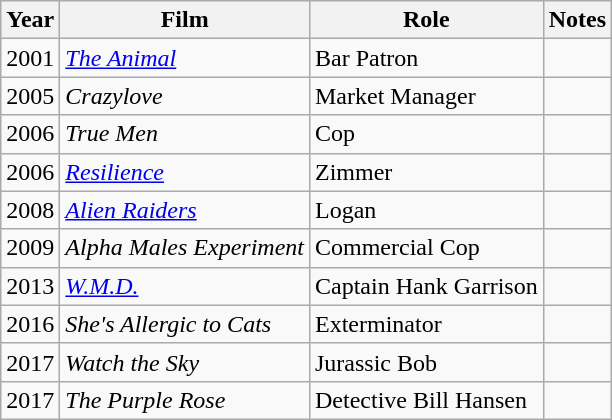<table class="wikitable">
<tr>
<th>Year</th>
<th>Film</th>
<th>Role</th>
<th>Notes</th>
</tr>
<tr>
<td>2001</td>
<td><em><a href='#'>The Animal</a></em></td>
<td>Bar Patron</td>
<td></td>
</tr>
<tr>
<td>2005</td>
<td><em>Crazylove</em></td>
<td>Market Manager</td>
<td></td>
</tr>
<tr>
<td>2006</td>
<td><em>True Men</em></td>
<td>Cop</td>
<td></td>
</tr>
<tr>
<td>2006</td>
<td><em><a href='#'>Resilience</a></em></td>
<td>Zimmer</td>
<td></td>
</tr>
<tr>
<td>2008</td>
<td><em><a href='#'>Alien Raiders</a></em></td>
<td>Logan</td>
<td></td>
</tr>
<tr>
<td>2009</td>
<td><em>Alpha Males Experiment</em></td>
<td>Commercial Cop</td>
<td></td>
</tr>
<tr>
<td>2013</td>
<td><em><a href='#'>W.M.D.</a></em></td>
<td>Captain Hank Garrison</td>
<td></td>
</tr>
<tr>
<td>2016</td>
<td><em>She's Allergic to Cats</em></td>
<td>Exterminator</td>
<td></td>
</tr>
<tr>
<td>2017</td>
<td><em>Watch the Sky</em></td>
<td>Jurassic Bob</td>
<td></td>
</tr>
<tr>
<td>2017</td>
<td><em>The Purple Rose</em></td>
<td>Detective Bill Hansen</td>
<td></td>
</tr>
</table>
